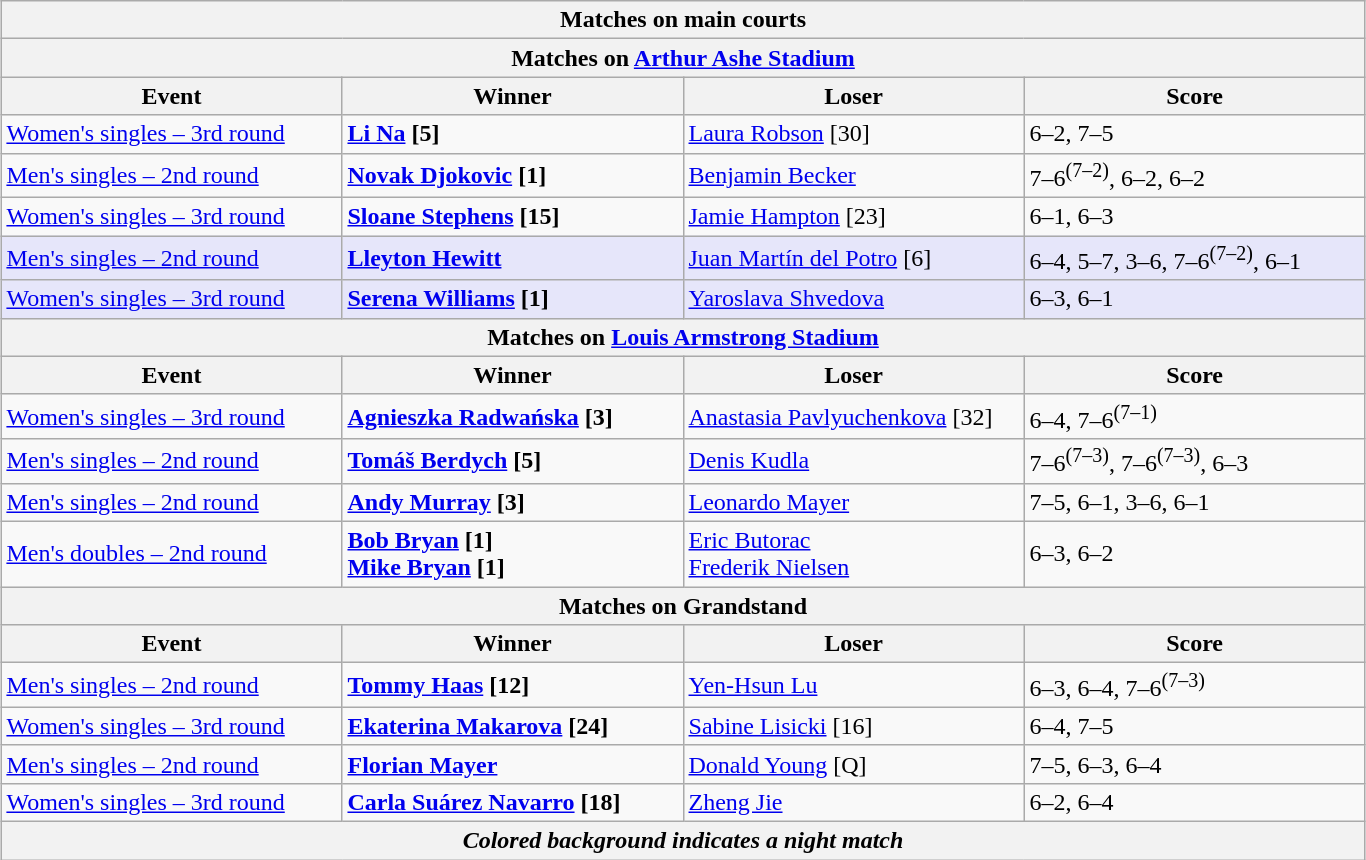<table class="wikitable collapsible uncollapsed" style="margin:auto;">
<tr>
<th colspan="4" style="white-space:nowrap;">Matches on main courts</th>
</tr>
<tr>
<th colspan="4"><strong>Matches on <a href='#'>Arthur Ashe Stadium</a></strong></th>
</tr>
<tr>
<th style="width:220px;">Event</th>
<th style="width:220px;">Winner</th>
<th style="width:220px;">Loser</th>
<th style="width:220px;">Score</th>
</tr>
<tr>
<td><a href='#'>Women's singles – 3rd round</a></td>
<td> <strong><a href='#'>Li Na</a> [5]</strong></td>
<td> <a href='#'>Laura Robson</a> [30]</td>
<td>6–2, 7–5</td>
</tr>
<tr>
<td><a href='#'>Men's singles – 2nd round</a></td>
<td> <strong><a href='#'>Novak Djokovic</a> [1]</strong></td>
<td> <a href='#'>Benjamin Becker</a></td>
<td>7–6<sup>(7–2)</sup>, 6–2, 6–2</td>
</tr>
<tr>
<td><a href='#'>Women's singles – 3rd round</a></td>
<td> <strong><a href='#'>Sloane Stephens</a> [15]</strong></td>
<td> <a href='#'>Jamie Hampton</a> [23]</td>
<td>6–1, 6–3</td>
</tr>
<tr style="background:lavender;">
<td><a href='#'>Men's singles – 2nd round</a></td>
<td> <strong><a href='#'>Lleyton Hewitt</a></strong></td>
<td> <a href='#'>Juan Martín del Potro</a> [6]</td>
<td>6–4, 5–7, 3–6, 7–6<sup>(7–2)</sup>, 6–1</td>
</tr>
<tr style="background:lavender;">
<td><a href='#'>Women's singles – 3rd round</a></td>
<td> <strong><a href='#'>Serena Williams</a> [1]</strong></td>
<td> <a href='#'>Yaroslava Shvedova</a></td>
<td>6–3, 6–1</td>
</tr>
<tr>
<th colspan="4"><strong>Matches on <a href='#'>Louis Armstrong Stadium</a></strong></th>
</tr>
<tr>
<th style="width:220px;">Event</th>
<th style="width:220px;">Winner</th>
<th style="width:220px;">Loser</th>
<th style="width:220px;">Score</th>
</tr>
<tr>
<td><a href='#'>Women's singles – 3rd round</a></td>
<td> <strong><a href='#'>Agnieszka Radwańska</a> [3]</strong></td>
<td> <a href='#'>Anastasia Pavlyuchenkova</a> [32]</td>
<td>6–4, 7–6<sup>(7–1)</sup></td>
</tr>
<tr>
<td><a href='#'>Men's singles – 2nd round</a></td>
<td> <strong><a href='#'>Tomáš Berdych</a> [5]</strong></td>
<td> <a href='#'>Denis Kudla</a></td>
<td>7–6<sup>(7–3)</sup>, 7–6<sup>(7–3)</sup>, 6–3</td>
</tr>
<tr>
<td><a href='#'>Men's singles – 2nd round</a></td>
<td> <strong><a href='#'>Andy Murray</a> [3]</strong></td>
<td> <a href='#'>Leonardo Mayer</a></td>
<td>7–5, 6–1, 3–6, 6–1</td>
</tr>
<tr>
<td><a href='#'>Men's doubles – 2nd round</a></td>
<td> <strong><a href='#'>Bob Bryan</a> [1] <br>  <a href='#'>Mike Bryan</a> [1]</strong></td>
<td> <a href='#'>Eric Butorac</a> <br>  <a href='#'>Frederik Nielsen</a></td>
<td>6–3, 6–2</td>
</tr>
<tr>
<th colspan="4"><strong>Matches on Grandstand</strong></th>
</tr>
<tr>
<th style="width:220px;">Event</th>
<th style="width:220px;">Winner</th>
<th style="width:220px;">Loser</th>
<th style="width:220px;">Score</th>
</tr>
<tr>
<td><a href='#'>Men's singles – 2nd round</a></td>
<td> <strong><a href='#'>Tommy Haas</a> [12]</strong></td>
<td> <a href='#'>Yen-Hsun Lu</a></td>
<td>6–3, 6–4, 7–6<sup>(7–3)</sup></td>
</tr>
<tr>
<td><a href='#'>Women's singles – 3rd round</a></td>
<td> <strong><a href='#'>Ekaterina Makarova</a> [24]</strong></td>
<td> <a href='#'>Sabine Lisicki</a> [16]</td>
<td>6–4, 7–5</td>
</tr>
<tr>
<td><a href='#'>Men's singles – 2nd round</a></td>
<td> <strong><a href='#'>Florian Mayer</a></strong></td>
<td> <a href='#'>Donald Young</a> [Q]</td>
<td>7–5, 6–3, 6–4</td>
</tr>
<tr>
<td><a href='#'>Women's singles – 3rd round</a></td>
<td> <strong><a href='#'>Carla Suárez Navarro</a> [18]</strong></td>
<td> <a href='#'>Zheng Jie</a></td>
<td>6–2, 6–4</td>
</tr>
<tr>
<th colspan="4"><em>Colored background indicates a night match</em></th>
</tr>
</table>
